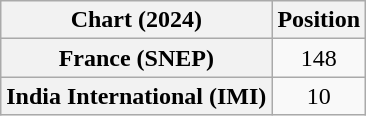<table class="wikitable plainrowheaders" style="text-align:center">
<tr>
<th scope="col">Chart (2024)</th>
<th scope="col">Position</th>
</tr>
<tr>
<th scope="row">France (SNEP)</th>
<td>148</td>
</tr>
<tr>
<th scope="row">India International (IMI)</th>
<td>10</td>
</tr>
</table>
